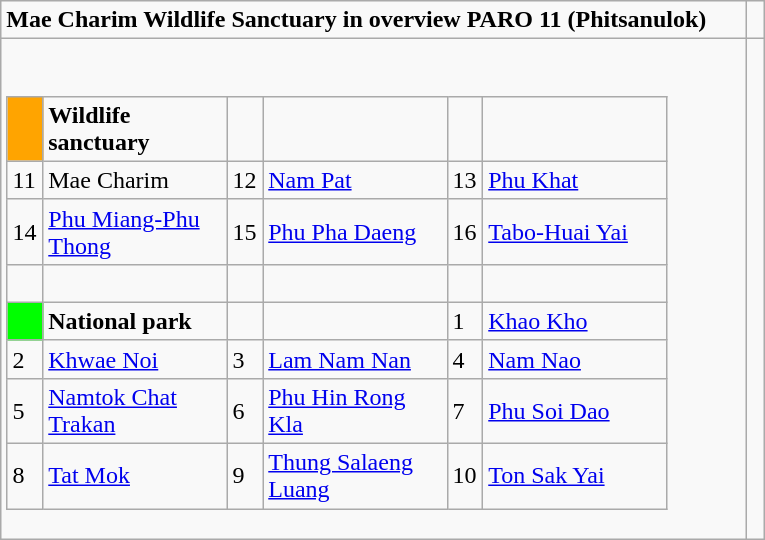<table role="presentation" class="wikitable mw-collapsible mw-collapsed">
<tr>
<td><strong>Mae Charim Wildlife Sanctuary in overview PARO 11 (Phitsanulok)</strong></td>
<td> </td>
</tr>
<tr>
<td><br><table class= "wikitable" style= "width:90%;">
<tr>
<td style="width:3%; background:#FFA400;"> </td>
<td style="width:27%;"><strong>Wildlife sanctuary</strong></td>
<td style="width:3%;"> </td>
<td style="width:27%;"> </td>
<td style="width:3%;"> </td>
<td style="width:27%;"> </td>
</tr>
<tr>
<td>11</td>
<td>Mae Charim</td>
<td>12</td>
<td><a href='#'>Nam Pat</a></td>
<td>13</td>
<td><a href='#'>Phu Khat</a></td>
</tr>
<tr>
<td>14</td>
<td><a href='#'>Phu Miang-Phu Thong</a></td>
<td>15</td>
<td><a href='#'>Phu Pha Daeng</a></td>
<td>16</td>
<td><a href='#'>Tabo-Huai Yai</a></td>
</tr>
<tr>
<td> </td>
<td> </td>
<td> </td>
<td> </td>
<td> </td>
<td> </td>
</tr>
<tr>
<td style="background:#00FF00;"> </td>
<td><strong>National park</strong></td>
<td> </td>
<td> </td>
<td>1</td>
<td><a href='#'>Khao Kho</a></td>
</tr>
<tr>
<td>2</td>
<td><a href='#'>Khwae Noi</a></td>
<td>3</td>
<td><a href='#'>Lam Nam Nan</a></td>
<td>4</td>
<td><a href='#'>Nam Nao</a></td>
</tr>
<tr>
<td>5</td>
<td><a href='#'>Namtok Chat Trakan</a></td>
<td>6</td>
<td><a href='#'>Phu Hin Rong Kla</a></td>
<td>7</td>
<td><a href='#'>Phu Soi Dao</a></td>
</tr>
<tr>
<td>8</td>
<td><a href='#'>Tat Mok</a></td>
<td>9</td>
<td><a href='#'>Thung Salaeng Luang</a></td>
<td>10</td>
<td><a href='#'>Ton Sak Yai</a></td>
</tr>
</table>
</td>
</tr>
</table>
